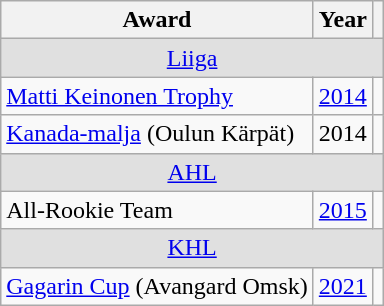<table class="wikitable">
<tr>
<th>Award</th>
<th>Year</th>
<th></th>
</tr>
<tr ALIGN="center" bgcolor="#e0e0e0">
<td colspan="3"><a href='#'>Liiga</a></td>
</tr>
<tr>
<td><a href='#'>Matti Keinonen Trophy</a></td>
<td><a href='#'>2014</a></td>
<td></td>
</tr>
<tr>
<td><a href='#'>Kanada-malja</a> (Oulun Kärpät)</td>
<td>2014</td>
<td></td>
</tr>
<tr ALIGN="center" bgcolor="#e0e0e0">
<td colspan="3"><a href='#'>AHL</a></td>
</tr>
<tr>
<td>All-Rookie Team</td>
<td><a href='#'>2015</a></td>
<td></td>
</tr>
<tr ALIGN="center" bgcolor="#e0e0e0">
<td colspan="3"><a href='#'>KHL</a></td>
</tr>
<tr>
<td><a href='#'>Gagarin Cup</a> (Avangard Omsk)</td>
<td><a href='#'>2021</a></td>
<td></td>
</tr>
</table>
